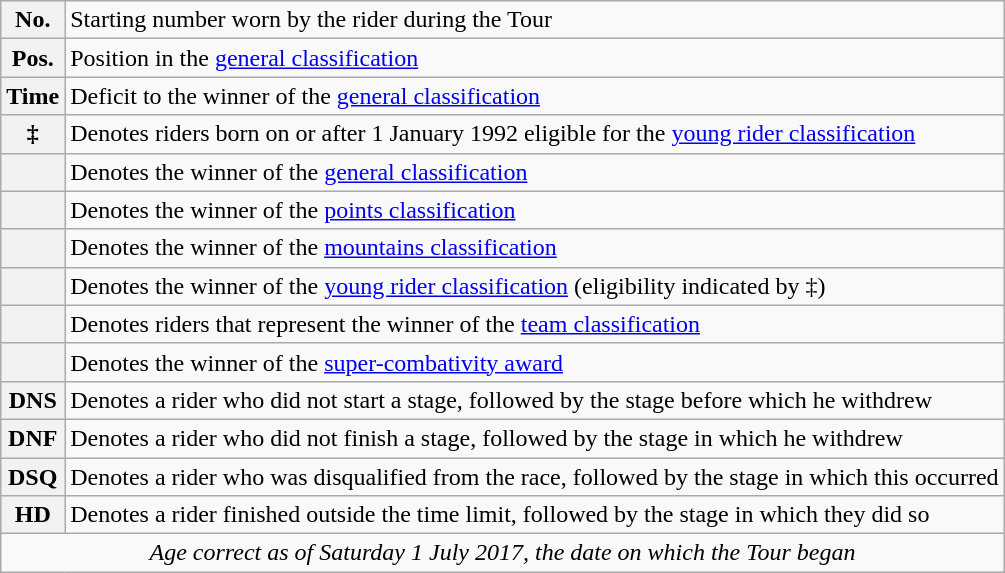<table class="wikitable">
<tr>
<th scope="row" style="text-align:center;">No.</th>
<td>Starting number worn by the rider during the Tour</td>
</tr>
<tr>
<th scope="row" style="text-align:center;">Pos.</th>
<td>Position in the <a href='#'>general classification</a></td>
</tr>
<tr>
<th scope="row" style="text-align:center;">Time</th>
<td>Deficit to the winner of the <a href='#'>general classification</a></td>
</tr>
<tr>
<th scope="row" style="text-align:center;">‡</th>
<td>Denotes riders born on or after 1 January 1992 eligible for the <a href='#'>young rider classification</a></td>
</tr>
<tr>
<th scope="row" style="text-align:center;"></th>
<td>Denotes the winner of the <a href='#'>general classification</a></td>
</tr>
<tr>
<th scope="row" style="text-align:center;"></th>
<td>Denotes the winner of the <a href='#'>points classification</a></td>
</tr>
<tr>
<th scope="row" style="text-align:center;"></th>
<td>Denotes the winner of the <a href='#'>mountains classification</a></td>
</tr>
<tr>
<th scope="row" style="text-align:center;"></th>
<td>Denotes the winner of the <a href='#'>young rider classification</a> (eligibility indicated by ‡)</td>
</tr>
<tr>
<th scope="row" style="text-align:center;"></th>
<td>Denotes riders that represent the winner of the <a href='#'>team classification</a></td>
</tr>
<tr>
<th scope="row" style="text-align:center;"></th>
<td>Denotes the winner of the <a href='#'>super-combativity award</a></td>
</tr>
<tr>
<th scope="row" style="text-align:center;">DNS</th>
<td>Denotes a rider who did not start a stage, followed by the stage before which he withdrew</td>
</tr>
<tr>
<th scope="row" style="text-align:center;">DNF</th>
<td>Denotes a rider who did not finish a stage, followed by the stage in which he withdrew</td>
</tr>
<tr>
<th scope="row" style="text-align:center;">DSQ</th>
<td>Denotes a rider who was disqualified from the race, followed by the stage in which this occurred</td>
</tr>
<tr>
<th scope="row" style="text-align:center;">HD</th>
<td>Denotes a rider finished outside the time limit, followed by the stage in which they did so</td>
</tr>
<tr>
<td style="text-align:center;" colspan="2"><em>Age correct as of Saturday 1 July 2017, the date on which the Tour began</em></td>
</tr>
</table>
